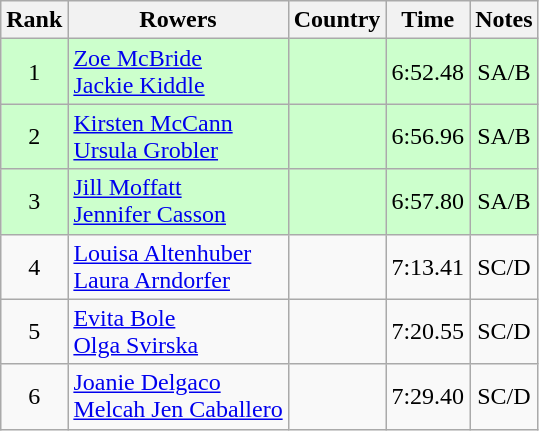<table class="wikitable" style="text-align:center">
<tr>
<th>Rank</th>
<th>Rowers</th>
<th>Country</th>
<th>Time</th>
<th>Notes</th>
</tr>
<tr bgcolor=ccffcc>
<td>1</td>
<td align="left"><a href='#'>Zoe McBride</a><br><a href='#'>Jackie Kiddle</a></td>
<td align="left"></td>
<td>6:52.48</td>
<td>SA/B</td>
</tr>
<tr bgcolor=ccffcc>
<td>2</td>
<td align="left"><a href='#'>Kirsten McCann</a><br><a href='#'>Ursula Grobler</a></td>
<td align="left"></td>
<td>6:56.96</td>
<td>SA/B</td>
</tr>
<tr bgcolor=ccffcc>
<td>3</td>
<td align="left"><a href='#'>Jill Moffatt</a><br><a href='#'>Jennifer Casson</a></td>
<td align="left"></td>
<td>6:57.80</td>
<td>SA/B</td>
</tr>
<tr>
<td>4</td>
<td align="left"><a href='#'>Louisa Altenhuber</a><br><a href='#'>Laura Arndorfer</a></td>
<td align="left"></td>
<td>7:13.41</td>
<td>SC/D</td>
</tr>
<tr>
<td>5</td>
<td align="left"><a href='#'>Evita Bole</a><br><a href='#'>Olga Svirska</a></td>
<td align="left"></td>
<td>7:20.55</td>
<td>SC/D</td>
</tr>
<tr>
<td>6</td>
<td align="left"><a href='#'>Joanie Delgaco</a><br><a href='#'>Melcah Jen Caballero</a></td>
<td align="left"></td>
<td>7:29.40</td>
<td>SC/D</td>
</tr>
</table>
